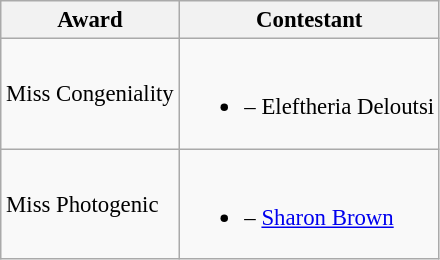<table class="wikitable sortable unsortable" style="font-size: 95%;">
<tr>
<th>Award</th>
<th>Contestant</th>
</tr>
<tr>
<td>Miss Congeniality</td>
<td><br><ul><li> – Eleftheria Deloutsi</li></ul></td>
</tr>
<tr>
<td>Miss Photogenic</td>
<td><br><ul><li> – <a href='#'>Sharon Brown</a></li></ul></td>
</tr>
</table>
